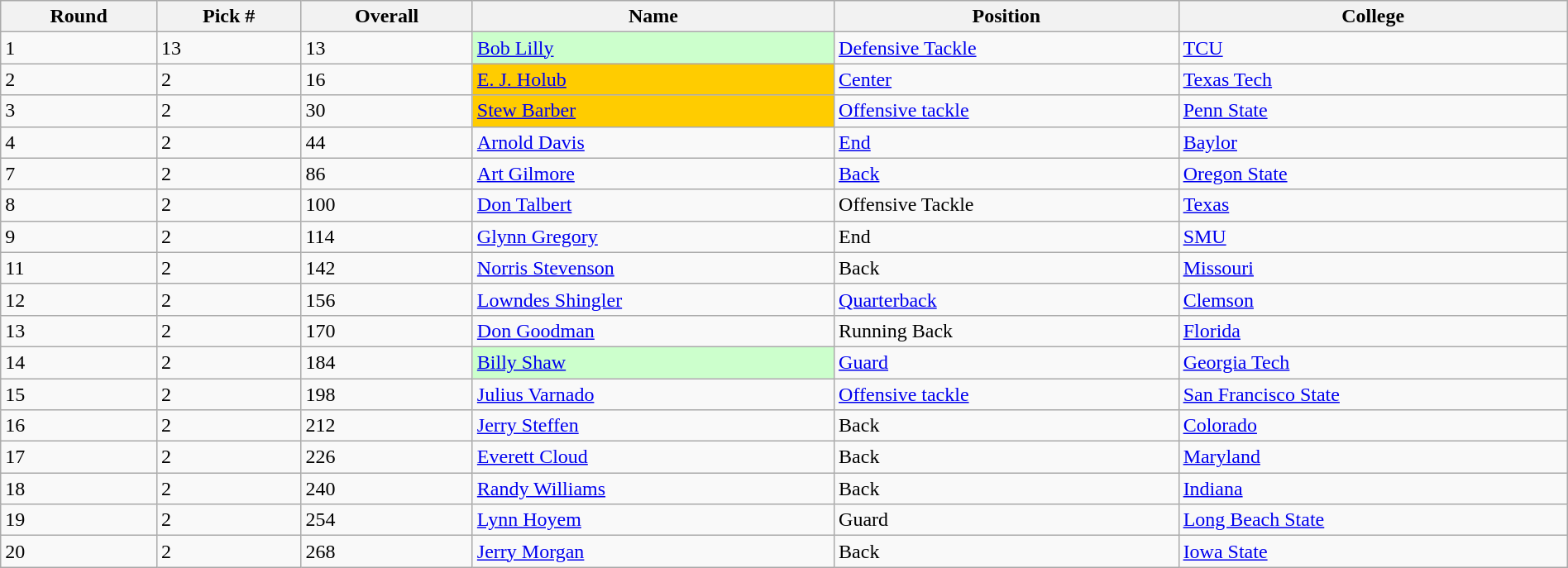<table class="wikitable sortable sortable" style="width: 100%">
<tr>
<th>Round</th>
<th>Pick #</th>
<th>Overall</th>
<th>Name</th>
<th>Position</th>
<th>College</th>
</tr>
<tr>
<td>1</td>
<td>13</td>
<td>13</td>
<td bgcolor="#CCFFCC"><a href='#'>Bob Lilly</a></td>
<td><a href='#'>Defensive Tackle</a></td>
<td><a href='#'>TCU</a></td>
</tr>
<tr>
<td>2</td>
<td>2</td>
<td>16</td>
<td bgcolor=#FFCC00><a href='#'>E. J. Holub</a></td>
<td><a href='#'>Center</a></td>
<td><a href='#'>Texas Tech</a></td>
</tr>
<tr>
<td>3</td>
<td>2</td>
<td>30</td>
<td bgcolor=#FFCC00><a href='#'>Stew Barber</a></td>
<td><a href='#'>Offensive tackle</a></td>
<td><a href='#'>Penn State</a></td>
</tr>
<tr>
<td>4</td>
<td>2</td>
<td>44</td>
<td><a href='#'>Arnold Davis</a></td>
<td><a href='#'>End</a></td>
<td><a href='#'>Baylor</a></td>
</tr>
<tr>
<td>7</td>
<td>2</td>
<td>86</td>
<td><a href='#'>Art Gilmore</a></td>
<td><a href='#'>Back</a></td>
<td><a href='#'>Oregon State</a></td>
</tr>
<tr>
<td>8</td>
<td>2</td>
<td>100</td>
<td><a href='#'>Don Talbert</a></td>
<td>Offensive Tackle</td>
<td><a href='#'>Texas</a></td>
</tr>
<tr>
<td>9</td>
<td>2</td>
<td>114</td>
<td><a href='#'>Glynn Gregory</a></td>
<td>End</td>
<td><a href='#'>SMU</a></td>
</tr>
<tr>
<td>11</td>
<td>2</td>
<td>142</td>
<td><a href='#'>Norris Stevenson</a></td>
<td>Back</td>
<td><a href='#'>Missouri</a></td>
</tr>
<tr>
<td>12</td>
<td>2</td>
<td>156</td>
<td><a href='#'>Lowndes Shingler</a></td>
<td><a href='#'>Quarterback</a></td>
<td><a href='#'>Clemson</a></td>
</tr>
<tr>
<td>13</td>
<td>2</td>
<td>170</td>
<td><a href='#'>Don Goodman</a></td>
<td>Running Back</td>
<td><a href='#'>Florida</a></td>
</tr>
<tr>
<td>14</td>
<td>2</td>
<td>184</td>
<td bgcolor="#CCFFCC"><a href='#'>Billy Shaw</a></td>
<td><a href='#'>Guard</a></td>
<td><a href='#'>Georgia Tech</a></td>
</tr>
<tr>
<td>15</td>
<td>2</td>
<td>198</td>
<td><a href='#'>Julius Varnado</a></td>
<td><a href='#'>Offensive tackle</a></td>
<td><a href='#'>San Francisco State</a></td>
</tr>
<tr>
<td>16</td>
<td>2</td>
<td>212</td>
<td><a href='#'>Jerry Steffen</a></td>
<td>Back</td>
<td><a href='#'>Colorado</a></td>
</tr>
<tr>
<td>17</td>
<td>2</td>
<td>226</td>
<td><a href='#'>Everett Cloud</a></td>
<td>Back</td>
<td><a href='#'>Maryland</a></td>
</tr>
<tr>
<td>18</td>
<td>2</td>
<td>240</td>
<td><a href='#'>Randy Williams</a></td>
<td>Back</td>
<td><a href='#'>Indiana</a></td>
</tr>
<tr>
<td>19</td>
<td>2</td>
<td>254</td>
<td><a href='#'>Lynn Hoyem</a></td>
<td>Guard</td>
<td><a href='#'>Long Beach State</a></td>
</tr>
<tr>
<td>20</td>
<td>2</td>
<td>268</td>
<td><a href='#'>Jerry Morgan</a></td>
<td>Back</td>
<td><a href='#'>Iowa State</a></td>
</tr>
</table>
